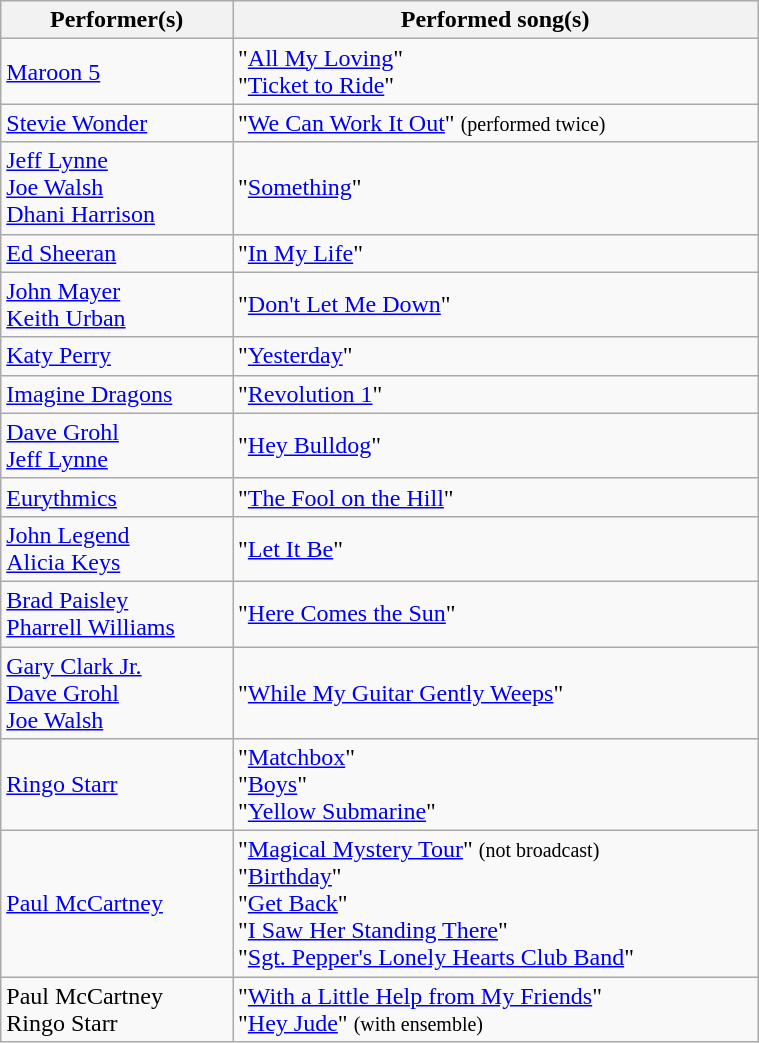<table class="wikitable" width=40%>
<tr>
<th>Performer(s)</th>
<th>Performed song(s)</th>
</tr>
<tr>
<td><a href='#'>Maroon 5</a></td>
<td>"<a href='#'>All My Loving</a>"<br>"<a href='#'>Ticket to Ride</a>"</td>
</tr>
<tr>
<td><a href='#'>Stevie Wonder</a></td>
<td>"<a href='#'>We Can Work It Out</a>" <small>(performed twice)</small></td>
</tr>
<tr>
<td><a href='#'>Jeff Lynne</a><br><a href='#'>Joe Walsh</a><br><a href='#'>Dhani Harrison</a></td>
<td>"<a href='#'>Something</a>"</td>
</tr>
<tr>
<td><a href='#'>Ed Sheeran</a></td>
<td>"<a href='#'>In My Life</a>"</td>
</tr>
<tr>
<td><a href='#'>John Mayer</a><br><a href='#'>Keith Urban</a></td>
<td>"<a href='#'>Don't Let Me Down</a>"</td>
</tr>
<tr>
<td><a href='#'>Katy Perry</a></td>
<td>"<a href='#'>Yesterday</a>"</td>
</tr>
<tr>
<td><a href='#'>Imagine Dragons</a></td>
<td>"<a href='#'>Revolution 1</a>"</td>
</tr>
<tr>
<td><a href='#'>Dave Grohl</a> <br><a href='#'>Jeff Lynne</a></td>
<td>"<a href='#'>Hey Bulldog</a>"</td>
</tr>
<tr>
<td><a href='#'>Eurythmics</a></td>
<td>"<a href='#'>The Fool on the Hill</a>"</td>
</tr>
<tr>
<td><a href='#'>John Legend</a><br><a href='#'>Alicia Keys</a></td>
<td>"<a href='#'>Let It Be</a>"</td>
</tr>
<tr>
<td><a href='#'>Brad Paisley</a><br><a href='#'>Pharrell Williams</a></td>
<td>"<a href='#'>Here Comes the Sun</a>"</td>
</tr>
<tr>
<td><a href='#'>Gary Clark Jr.</a><br><a href='#'>Dave Grohl</a><br><a href='#'>Joe Walsh</a></td>
<td>"<a href='#'>While My Guitar Gently Weeps</a>"</td>
</tr>
<tr>
<td><a href='#'>Ringo Starr</a></td>
<td>"<a href='#'>Matchbox</a>"<br>"<a href='#'>Boys</a>"<br>"<a href='#'>Yellow Submarine</a>"</td>
</tr>
<tr>
<td><a href='#'>Paul McCartney</a></td>
<td>"<a href='#'>Magical Mystery Tour</a>" <small>(not broadcast)</small><br>"<a href='#'>Birthday</a>"<br>"<a href='#'>Get Back</a>"<br>"<a href='#'>I Saw Her Standing There</a>"<br>"<a href='#'>Sgt. Pepper's Lonely Hearts Club Band</a>"</td>
</tr>
<tr>
<td>Paul McCartney<br>Ringo Starr</td>
<td>"<a href='#'>With a Little Help from My Friends</a>"<br>"<a href='#'>Hey Jude</a>" <small>(with ensemble)</small></td>
</tr>
</table>
